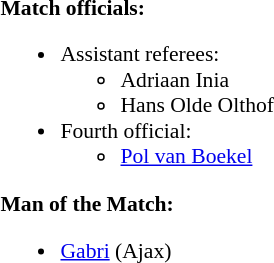<table width=100% style="font-size: 90%">
<tr>
<td width=50% valign=top><br><strong>Match officials:</strong><ul><li>Assistant referees:<ul><li>Adriaan Inia</li><li>Hans Olde Olthof</li></ul></li><li>Fourth official:<ul><li><a href='#'>Pol van Boekel</a></li></ul></li></ul><strong>Man of the Match:</strong><ul><li><a href='#'>Gabri</a> (Ajax)</li></ul></td>
</tr>
</table>
